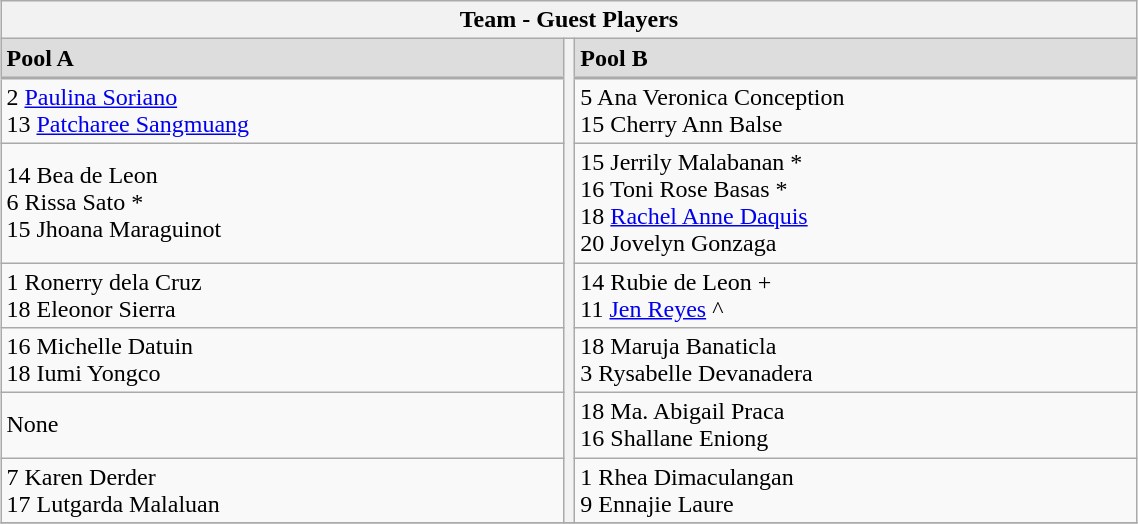<table class="wikitable" style="margin:1em auto; text-align:left;" width="60%">
<tr>
<th colspan="3">Team - Guest Players</th>
</tr>
<tr>
<td style="background:#dddddd; border-bottom: 2px solid #aaaaaa;" width="48%"><strong>Pool A</strong></td>
<th rowspan="7" width="1%"></th>
<td style="background:#dddddd; border-bottom: 2px solid #aaaaaa;" width="48%"><strong>Pool B</strong></td>
</tr>
<tr>
<td> 2 <a href='#'>Paulina Soriano</a> <br> 13 <a href='#'>Patcharee Sangmuang</a></td>
<td> 5 Ana Veronica Conception <br> 15 Cherry Ann Balse</td>
</tr>
<tr>
<td> 14 Bea de Leon <br> 6 Rissa Sato * <br> 15 Jhoana Maraguinot</td>
<td> 15 Jerrily Malabanan * <br> 16 Toni Rose Basas * <br> 18 <a href='#'>Rachel Anne Daquis</a> <br> 20 Jovelyn Gonzaga</td>
</tr>
<tr>
<td> 1 Ronerry dela Cruz <br> 18 Eleonor Sierra</td>
<td> 14 Rubie de Leon + <br> 11 <a href='#'>Jen Reyes</a> ^</td>
</tr>
<tr>
<td> 16 Michelle Datuin <br> 18 Iumi Yongco</td>
<td> 18 Maruja Banaticla <br> 3 Rysabelle Devanadera</td>
</tr>
<tr>
<td> None</td>
<td> 18 Ma. Abigail Praca <br> 16 Shallane Eniong</td>
</tr>
<tr>
<td> 7 Karen Derder <br> 17 Lutgarda Malaluan</td>
<td> 1 Rhea Dimaculangan <br> 9 Ennajie Laure</td>
</tr>
<tr>
</tr>
</table>
